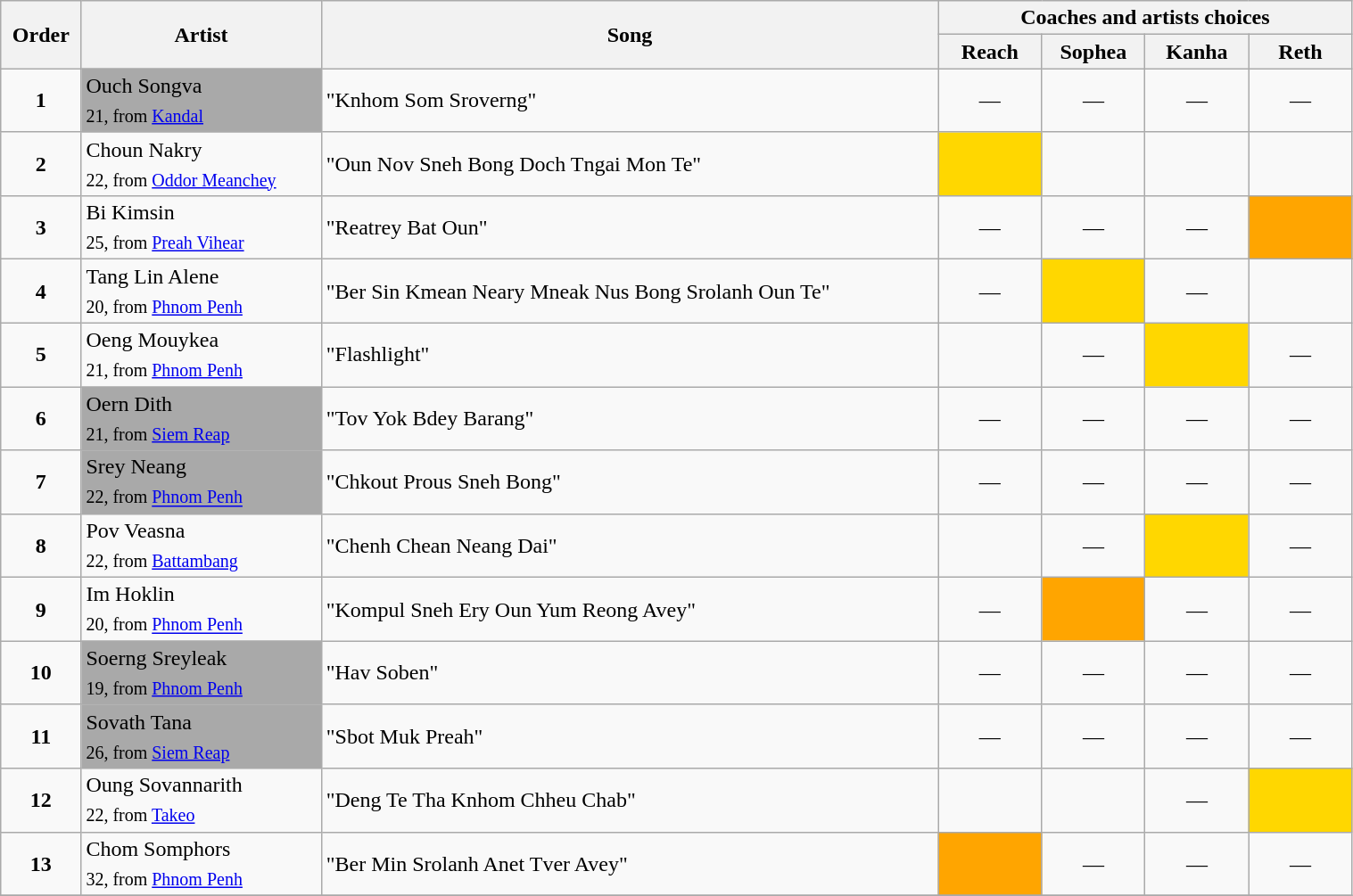<table class="wikitable" style="width:80%;">
<tr>
<th rowspan=2>Order</th>
<th rowspan=2>Artist</th>
<th rowspan=2>Song</th>
<th colspan=4>Coaches and artists choices</th>
</tr>
<tr>
<th width="70">Reach</th>
<th width="70">Sophea</th>
<th width="70">Kanha</th>
<th width="70">Reth</th>
</tr>
<tr>
<td align="center"><strong>1</strong></td>
<td style="background:darkgrey;text-align:left;">Ouch Songva<br><sub>21, from <a href='#'>Kandal</a></sub></td>
<td>"Knhom Som Sroverng"</td>
<td align="center">—</td>
<td align="center">—</td>
<td align="center">—</td>
<td align="center">—</td>
</tr>
<tr>
<td align="center"><strong>2</strong></td>
<td>Choun Nakry<br><sub>22, from <a href='#'>Oddor Meanchey</a></sub></td>
<td>"Oun Nov Sneh Bong Doch Tngai Mon Te"</td>
<td style="background:gold;text-align:center;"></td>
<td style=";text-align:center;"></td>
<td style=";text-align:center;"></td>
<td style=";text-align:center;"></td>
</tr>
<tr>
<td align="center"><strong>3</strong></td>
<td>Bi Kimsin<br><sub>25, from <a href='#'>Preah Vihear</a></sub></td>
<td>"Reatrey Bat Oun"</td>
<td align="center">—</td>
<td align="center">—</td>
<td align="center">—</td>
<td style=";background:orange;text-align:center;"></td>
</tr>
<tr>
<td align="center"><strong>4</strong></td>
<td>Tang Lin Alene<br><sub>20, from <a href='#'>Phnom Penh</a></sub></td>
<td>"Ber Sin Kmean Neary Mneak Nus Bong Srolanh Oun Te"</td>
<td align="center">—</td>
<td style="background:gold;text-align:center;"></td>
<td align="center">—</td>
<td style=";text-align:center;"></td>
</tr>
<tr>
<td align="center"><strong>5</strong></td>
<td>Oeng Mouykea<br><sub>21, from <a href='#'>Phnom Penh</a></sub></td>
<td>"Flashlight"</td>
<td style=";text-align:center;"></td>
<td align="center">—</td>
<td style="background:gold;text-align:center;"></td>
<td align="center">—</td>
</tr>
<tr>
<td align="center"><strong>6</strong></td>
<td style="background:darkgrey;text-align:left;">Oern Dith<br><sub>21, from <a href='#'>Siem Reap</a></sub></td>
<td>"Tov Yok Bdey Barang"</td>
<td align="center">—</td>
<td align="center">—</td>
<td align="center">—</td>
<td align="center">—</td>
</tr>
<tr>
<td align="center"><strong>7</strong></td>
<td style="background:darkgrey;text-align:left;">Srey Neang<br><sub>22, from <a href='#'>Phnom Penh</a></sub></td>
<td>"Chkout Prous Sneh Bong"</td>
<td align="center">—</td>
<td align="center">—</td>
<td align="center">—</td>
<td align="center">—</td>
</tr>
<tr>
<td align="center"><strong>8</strong></td>
<td>Pov Veasna<br><sub>22, from <a href='#'>Battambang</a></sub></td>
<td>"Chenh Chean Neang Dai"</td>
<td style=";text-align:center;"></td>
<td align="center">—</td>
<td style="background:gold;text-align:center;"></td>
<td align="center">—</td>
</tr>
<tr>
<td align="center"><strong>9</strong></td>
<td>Im Hoklin<br><sub>20, from <a href='#'>Phnom Penh</a></sub></td>
<td>"Kompul Sneh Ery Oun Yum Reong Avey"</td>
<td align="center">—</td>
<td style=";background:orange;text-align:center;"></td>
<td align="center">—</td>
<td align="center">—</td>
</tr>
<tr>
<td align="center"><strong>10</strong></td>
<td style="background:darkgrey;text-align:left;">Soerng Sreyleak<br><sub>19, from <a href='#'>Phnom Penh</a></sub></td>
<td>"Hav Soben"</td>
<td align="center">—</td>
<td align="center">—</td>
<td align="center">—</td>
<td align="center">—</td>
</tr>
<tr>
<td align="center"><strong>11</strong></td>
<td style="background:darkgrey;text-align:left;">Sovath Tana<br><sub>26, from <a href='#'>Siem Reap</a></sub></td>
<td>"Sbot Muk Preah"</td>
<td align="center">—</td>
<td align="center">—</td>
<td align="center">—</td>
<td align="center">—</td>
</tr>
<tr>
<td align="center"><strong>12</strong></td>
<td>Oung Sovannarith<br><sub>22, from <a href='#'>Takeo</a></sub></td>
<td>"Deng Te Tha Knhom Chheu Chab"</td>
<td style=";text-align:center;"></td>
<td style=";text-align:center;"></td>
<td align="center">—</td>
<td style="background:gold;text-align:center;"></td>
</tr>
<tr>
<td align="center"><strong>13</strong></td>
<td>Chom Somphors<br><sub>32, from <a href='#'>Phnom Penh</a></sub></td>
<td>"Ber Min Srolanh Anet Tver Avey"</td>
<td style=";background:orange;text-align:center;"></td>
<td align="center">—</td>
<td align="center">—</td>
<td align="center">—</td>
</tr>
<tr>
</tr>
</table>
